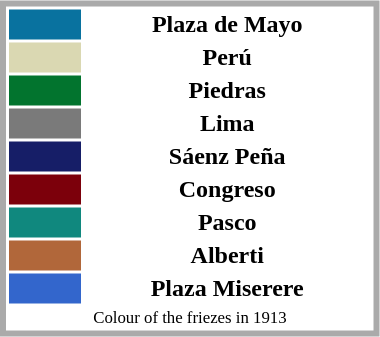<table border=0 width=20% style="float:right; text-align:center; border: 4px #aaa solid; margin: 5px">
<tr>
<td bgcolor=#09729F width=20%></td>
<td width=80%><strong>Plaza de Mayo</strong></td>
</tr>
<tr>
<td bgcolor=#DAD8B2></td>
<td><strong>Perú</strong></td>
</tr>
<tr>
<td bgcolor=#02742E></td>
<td><strong>Piedras</strong></td>
</tr>
<tr>
<td bgcolor=#7A7A7A></td>
<td><strong>Lima</strong></td>
</tr>
<tr>
<td bgcolor=#161E67></td>
<td><strong>Sáenz Peña</strong></td>
</tr>
<tr>
<td bgcolor=#7C000B></td>
<td><strong>Congreso</strong></td>
</tr>
<tr>
<td bgcolor=#10887E></td>
<td><strong>Pasco</strong></td>
</tr>
<tr>
<td bgcolor=#B1673A></td>
<td><strong>Alberti</strong></td>
</tr>
<tr>
<td bgcolor=#3366CC></td>
<td><strong>Plaza Miserere</strong></td>
</tr>
<tr style="color:black; font-size: 70%;">
<td colspan=2>Colour of the friezes in 1913</td>
</tr>
</table>
